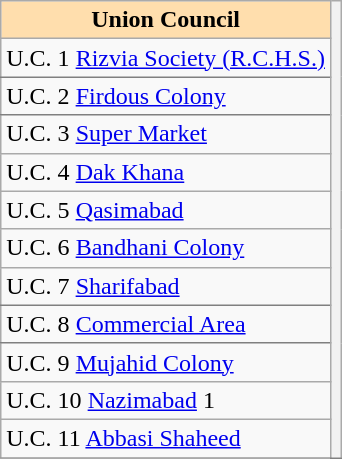<table class="sortable wikitable" align="left">
<tr>
<th style="background:#ffdead;"><strong>Union Council</strong></th>
<th rowspan="18" style="border-bottom:1px solid grey;" valign="top" class="unsortable"><br><br></th>
</tr>
<tr>
<td style="border-bottom:1px solid grey;">U.C. 1 <a href='#'>Rizvia Society (R.C.H.S.)</a></td>
</tr>
<tr>
<td style="border-bottom:1px solid grey;">U.C. 2 <a href='#'>Firdous Colony</a></td>
</tr>
<tr>
<td>U.C. 3 <a href='#'>Super Market</a></td>
</tr>
<tr>
<td>U.C. 4 <a href='#'>Dak Khana</a></td>
</tr>
<tr>
<td>U.C. 5 <a href='#'>Qasimabad</a></td>
</tr>
<tr>
<td>U.C. 6 <a href='#'>Bandhani Colony</a></td>
</tr>
<tr>
<td style="border-bottom:1px solid grey;">U.C. 7 <a href='#'>Sharifabad</a></td>
</tr>
<tr>
<td style="border-bottom:1px solid grey;">U.C. 8 <a href='#'>Commercial Area</a></td>
</tr>
<tr>
<td>U.C. 9 <a href='#'>Mujahid Colony</a></td>
</tr>
<tr>
<td>U.C. 10 <a href='#'>Nazimabad</a> 1</td>
</tr>
<tr>
<td style="border-bottom:1px solid grey;">U.C. 11 <a href='#'>Abbasi Shaheed</a></td>
</tr>
<tr>
</tr>
</table>
